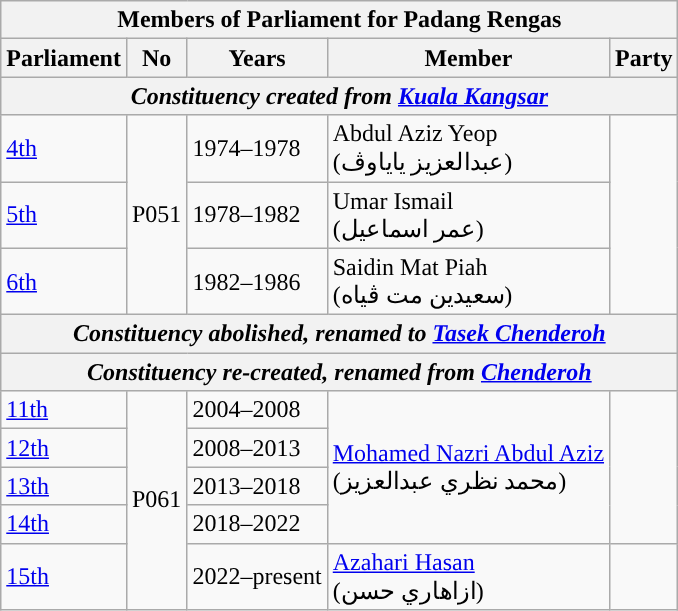<table class=wikitable>
<tr>
<th colspan="5">Members of Parliament for Padang Rengas</th>
</tr>
<tr>
<th>Parliament</th>
<th>No</th>
<th>Years</th>
<th>Member</th>
<th>Party</th>
</tr>
<tr>
<th colspan="5" align="center"><em>Constituency created from <a href='#'>Kuala Kangsar</a></em></th>
</tr>
<tr>
<td><a href='#'>4th</a></td>
<td rowspan="3">P051</td>
<td>1974–1978</td>
<td>Abdul Aziz Yeop <br> (عبدالعزيز ياياوڤ)</td>
<td rowspan=3></td>
</tr>
<tr>
<td><a href='#'>5th</a></td>
<td>1978–1982</td>
<td>Umar Ismail <br> (عمر اسماعيل)</td>
</tr>
<tr>
<td><a href='#'>6th</a></td>
<td>1982–1986</td>
<td>Saidin Mat Piah  <br>(سعيدين مت ڤياه)</td>
</tr>
<tr>
<th colspan="5" align="center"><em>Constituency abolished, renamed to <a href='#'>Tasek Chenderoh</a></em></th>
</tr>
<tr>
<th colspan="5" align="center"><em>Constituency re-created, renamed from <a href='#'>Chenderoh</a></em></th>
</tr>
<tr>
<td><a href='#'>11th</a></td>
<td rowspan="5">P061</td>
<td>2004–2008</td>
<td rowspan="4"><a href='#'>Mohamed Nazri Abdul Aziz</a> <br> (محمد نظري عبدالعزيز)</td>
<td rowspan=4></td>
</tr>
<tr>
<td><a href='#'>12th</a></td>
<td>2008–2013</td>
</tr>
<tr>
<td><a href='#'>13th</a></td>
<td>2013–2018</td>
</tr>
<tr>
<td><a href='#'>14th</a></td>
<td>2018–2022</td>
</tr>
<tr>
<td><a href='#'>15th</a></td>
<td>2022–present</td>
<td><a href='#'>Azahari Hasan</a> <br> (ازاهاري حسن)</td>
<td></td>
</tr>
</table>
